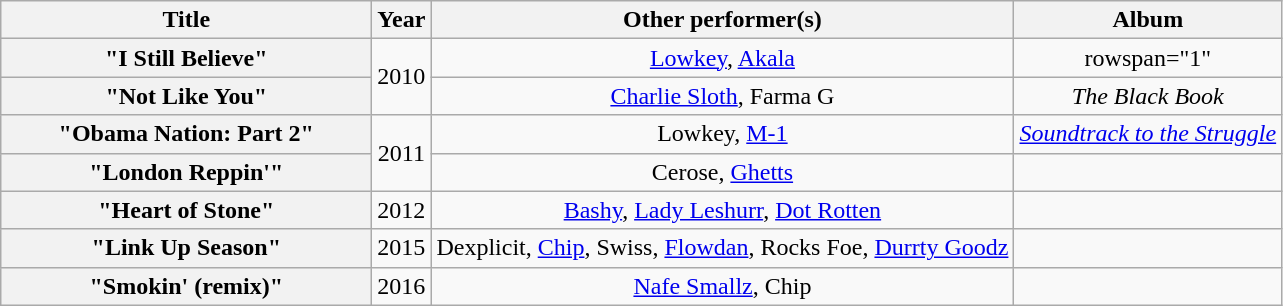<table class="wikitable plainrowheaders" style="text-align:center;">
<tr>
<th scope="col" style="width:15em;">Title</th>
<th scope="col">Year</th>
<th scope="col">Other performer(s)</th>
<th scope="col">Album</th>
</tr>
<tr>
<th scope="row">"I Still Believe"</th>
<td rowspan="2">2010</td>
<td><a href='#'>Lowkey</a>, <a href='#'>Akala</a></td>
<td>rowspan="1" </td>
</tr>
<tr>
<th scope="row">"Not Like You"</th>
<td><a href='#'>Charlie Sloth</a>, Farma G</td>
<td><em>The Black Book</em></td>
</tr>
<tr>
<th scope="row">"Obama Nation: Part 2"</th>
<td rowspan="2">2011</td>
<td>Lowkey, <a href='#'>M-1</a></td>
<td><em><a href='#'>Soundtrack to the Struggle</a></em></td>
</tr>
<tr>
<th scope="row">"London Reppin'"</th>
<td>Cerose, <a href='#'>Ghetts</a></td>
<td></td>
</tr>
<tr>
<th scope="row">"Heart of Stone"</th>
<td>2012</td>
<td><a href='#'>Bashy</a>, <a href='#'>Lady Leshurr</a>, <a href='#'>Dot Rotten</a></td>
<td></td>
</tr>
<tr>
<th scope="row">"Link Up Season"</th>
<td>2015</td>
<td>Dexplicit, <a href='#'>Chip</a>, Swiss, <a href='#'>Flowdan</a>, Rocks Foe, <a href='#'>Durrty Goodz</a></td>
<td></td>
</tr>
<tr>
<th scope="row">"Smokin' (remix)"</th>
<td>2016</td>
<td><a href='#'>Nafe Smallz</a>, Chip</td>
<td></td>
</tr>
</table>
